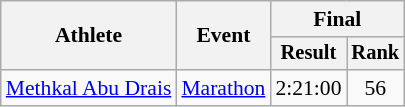<table class="wikitable" style="font-size:90%">
<tr>
<th rowspan="2">Athlete</th>
<th rowspan="2">Event</th>
<th colspan="2">Final</th>
</tr>
<tr style="font-size:95%">
<th>Result</th>
<th>Rank</th>
</tr>
<tr align=center>
<td align=left><a href='#'>Methkal Abu Drais</a></td>
<td align=left><a href='#'>Marathon</a></td>
<td>2:21:00</td>
<td>56</td>
</tr>
</table>
